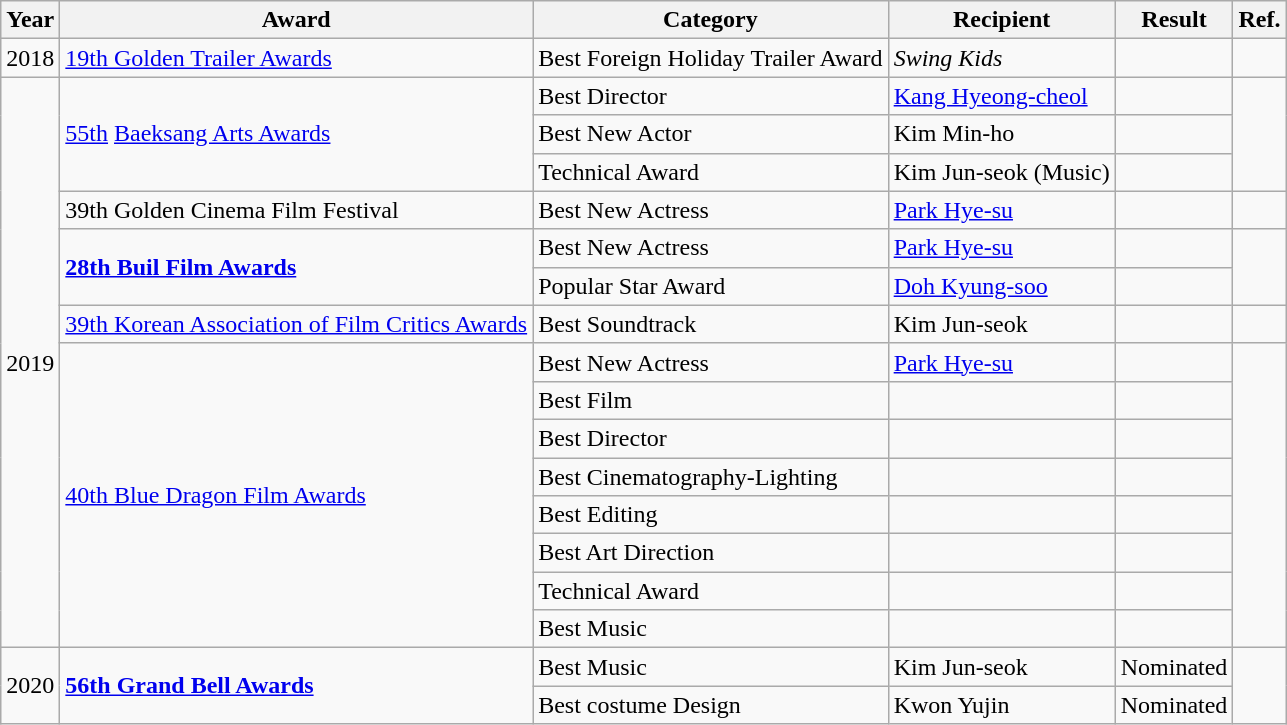<table class="wikitable">
<tr>
<th>Year</th>
<th>Award</th>
<th>Category</th>
<th>Recipient</th>
<th>Result</th>
<th>Ref.</th>
</tr>
<tr>
<td>2018</td>
<td><a href='#'>19th Golden Trailer Awards</a></td>
<td>Best Foreign Holiday Trailer Award</td>
<td><em>Swing Kids</em></td>
<td></td>
<td></td>
</tr>
<tr>
<td rowspan="15">2019</td>
<td rowspan=3><a href='#'>55th</a> <a href='#'>Baeksang Arts Awards</a></td>
<td>Best Director</td>
<td><a href='#'>Kang Hyeong-cheol</a></td>
<td></td>
<td rowspan=3></td>
</tr>
<tr>
<td>Best New Actor</td>
<td>Kim Min-ho</td>
<td></td>
</tr>
<tr>
<td>Technical Award</td>
<td>Kim Jun-seok (Music)</td>
<td></td>
</tr>
<tr>
<td>39th Golden Cinema Film Festival</td>
<td>Best New Actress</td>
<td><a href='#'>Park Hye-su</a></td>
<td></td>
<td></td>
</tr>
<tr>
<td rowspan="2"><strong><a href='#'>28th Buil Film Awards</a></strong></td>
<td>Best New Actress</td>
<td><a href='#'>Park Hye-su</a></td>
<td></td>
<td rowspan=2></td>
</tr>
<tr>
<td>Popular Star Award</td>
<td><a href='#'>Doh Kyung-soo</a></td>
<td></td>
</tr>
<tr>
<td><a href='#'>39th Korean Association of Film Critics Awards</a></td>
<td>Best Soundtrack</td>
<td>Kim Jun-seok</td>
<td></td>
<td></td>
</tr>
<tr>
<td rowspan=8><a href='#'>40th Blue Dragon Film Awards</a></td>
<td>Best New Actress</td>
<td><a href='#'>Park Hye-su</a></td>
<td></td>
<td rowspan=8></td>
</tr>
<tr>
<td>Best Film</td>
<td></td>
<td></td>
</tr>
<tr>
<td>Best Director</td>
<td></td>
<td></td>
</tr>
<tr>
<td>Best Cinematography-Lighting</td>
<td></td>
<td></td>
</tr>
<tr>
<td>Best Editing</td>
<td></td>
<td></td>
</tr>
<tr>
<td>Best Art Direction</td>
<td></td>
<td></td>
</tr>
<tr>
<td>Technical Award</td>
<td></td>
<td></td>
</tr>
<tr>
<td>Best Music</td>
<td></td>
<td></td>
</tr>
<tr>
<td rowspan="2">2020</td>
<td rowspan="2"><strong><a href='#'>56th Grand Bell Awards</a></strong></td>
<td>Best Music</td>
<td>Kim Jun-seok</td>
<td>Nominated</td>
<td rowspan="2"></td>
</tr>
<tr>
<td>Best costume Design</td>
<td>Kwon Yujin</td>
<td>Nominated</td>
</tr>
</table>
